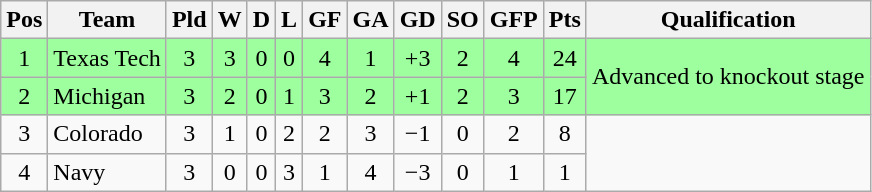<table class="wikitable" style="text-align:center">
<tr>
<th>Pos</th>
<th>Team</th>
<th>Pld</th>
<th>W</th>
<th>D</th>
<th>L</th>
<th>GF</th>
<th>GA</th>
<th>GD</th>
<th>SO</th>
<th>GFP</th>
<th>Pts</th>
<th>Qualification</th>
</tr>
<tr bgcolor="#9eff9e">
<td>1</td>
<td style="text-align:left">Texas Tech</td>
<td>3</td>
<td>3</td>
<td>0</td>
<td>0</td>
<td>4</td>
<td>1</td>
<td>+3</td>
<td>2</td>
<td>4</td>
<td>24</td>
<td rowspan="2">Advanced to knockout stage</td>
</tr>
<tr bgcolor="#9eff9e">
<td>2</td>
<td style="text-align:left">Michigan</td>
<td>3</td>
<td>2</td>
<td>0</td>
<td>1</td>
<td>3</td>
<td>2</td>
<td>+1</td>
<td>2</td>
<td>3</td>
<td>17</td>
</tr>
<tr>
<td>3</td>
<td style="text-align:left">Colorado</td>
<td>3</td>
<td>1</td>
<td>0</td>
<td>2</td>
<td>2</td>
<td>3</td>
<td>−1</td>
<td>0</td>
<td>2</td>
<td>8</td>
<td rowspan="2"></td>
</tr>
<tr>
<td>4</td>
<td style="text-align:left">Navy</td>
<td>3</td>
<td>0</td>
<td>0</td>
<td>3</td>
<td>1</td>
<td>4</td>
<td>−3</td>
<td>0</td>
<td>1</td>
<td>1</td>
</tr>
</table>
